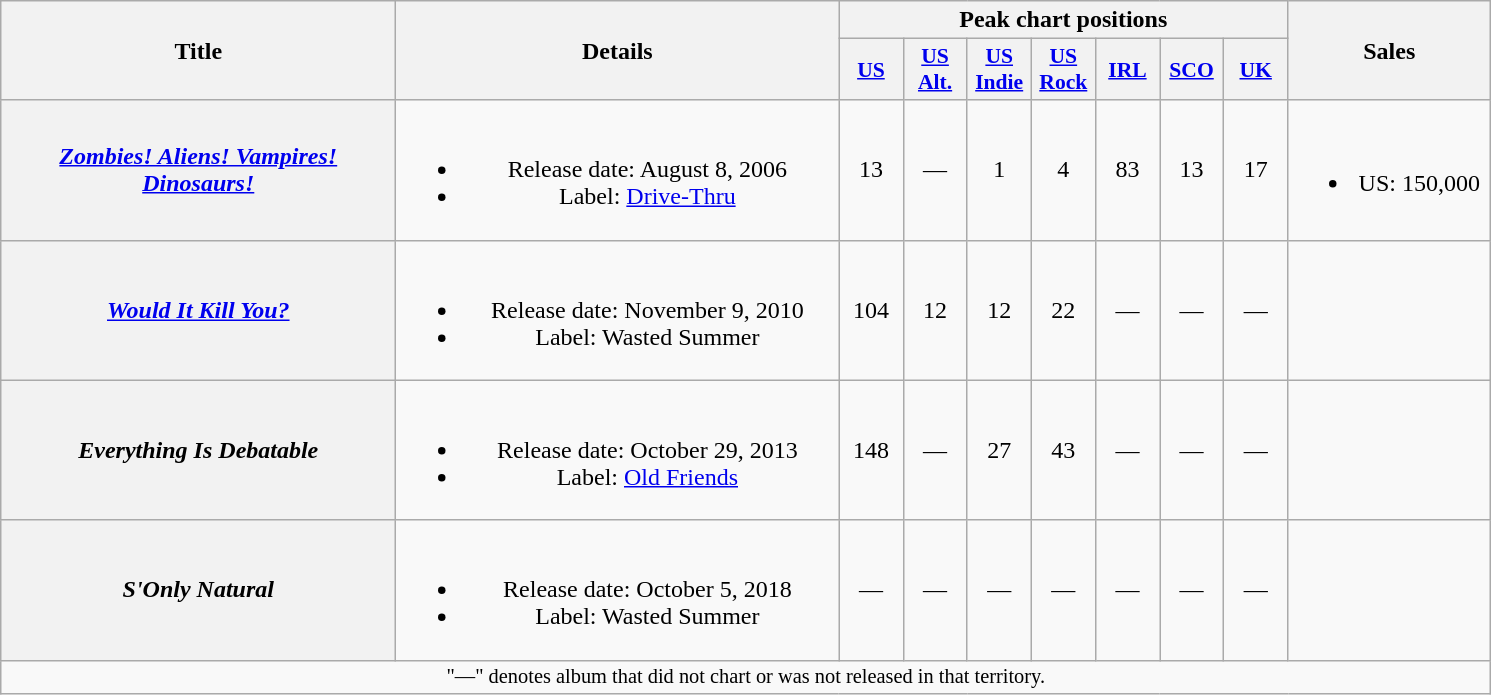<table class="wikitable plainrowheaders" style="text-align:center">
<tr>
<th scope="col" rowspan="2" style="width:16em;">Title</th>
<th scope="col" rowspan="2" style="width:18em;">Details</th>
<th scope="col" colspan="7">Peak chart positions</th>
<th scope="col" rowspan="2" style="width:8em;">Sales</th>
</tr>
<tr>
<th scope="col" style="width:2.5em;font-size:90%;"><a href='#'>US</a><br></th>
<th scope="col" style="width:2.5em;font-size:90%;"><a href='#'>US Alt.</a><br></th>
<th scope="col" style="width:2.5em;font-size:90%;"><a href='#'>US Indie</a><br></th>
<th scope="col" style="width:2.5em;font-size:90%;"><a href='#'>US Rock</a><br></th>
<th scope="col" style="width:2.5em;font-size:90%;"><a href='#'>IRL</a><br></th>
<th scope="col" style="width:2.5em;font-size:90%;"><a href='#'>SCO</a><br></th>
<th scope="col" style="width:2.5em;font-size:90%;"><a href='#'>UK</a><br></th>
</tr>
<tr>
<th scope="row"><em><a href='#'>Zombies! Aliens! Vampires! Dinosaurs!</a></em></th>
<td><br><ul><li>Release date: August 8, 2006</li><li>Label: <a href='#'>Drive-Thru</a></li></ul></td>
<td>13</td>
<td>—</td>
<td>1</td>
<td>4</td>
<td>83</td>
<td>13</td>
<td>17</td>
<td><br><ul><li>US: 150,000</li></ul></td>
</tr>
<tr>
<th scope="row"><em><a href='#'>Would It Kill You?</a></em></th>
<td><br><ul><li>Release date: November 9, 2010</li><li>Label: Wasted Summer</li></ul></td>
<td>104</td>
<td>12</td>
<td>12</td>
<td>22</td>
<td>—</td>
<td>—</td>
<td>—</td>
<td></td>
</tr>
<tr>
<th scope="row"><em>Everything Is Debatable</em></th>
<td><br><ul><li>Release date: October 29, 2013</li><li>Label: <a href='#'>Old Friends</a></li></ul></td>
<td>148</td>
<td>—</td>
<td>27</td>
<td>43</td>
<td>—</td>
<td>—</td>
<td>—</td>
<td></td>
</tr>
<tr>
<th scope="row"><em>S'Only Natural</em></th>
<td><br><ul><li>Release date: October 5, 2018</li><li>Label: Wasted Summer</li></ul></td>
<td>—</td>
<td>—</td>
<td>—</td>
<td>—</td>
<td>—</td>
<td>—</td>
<td>—</td>
<td></td>
</tr>
<tr>
<td colspan="12" style="text-align:center; font-size:85%;">"—" denotes album that did not chart or was not released in that territory.</td>
</tr>
</table>
